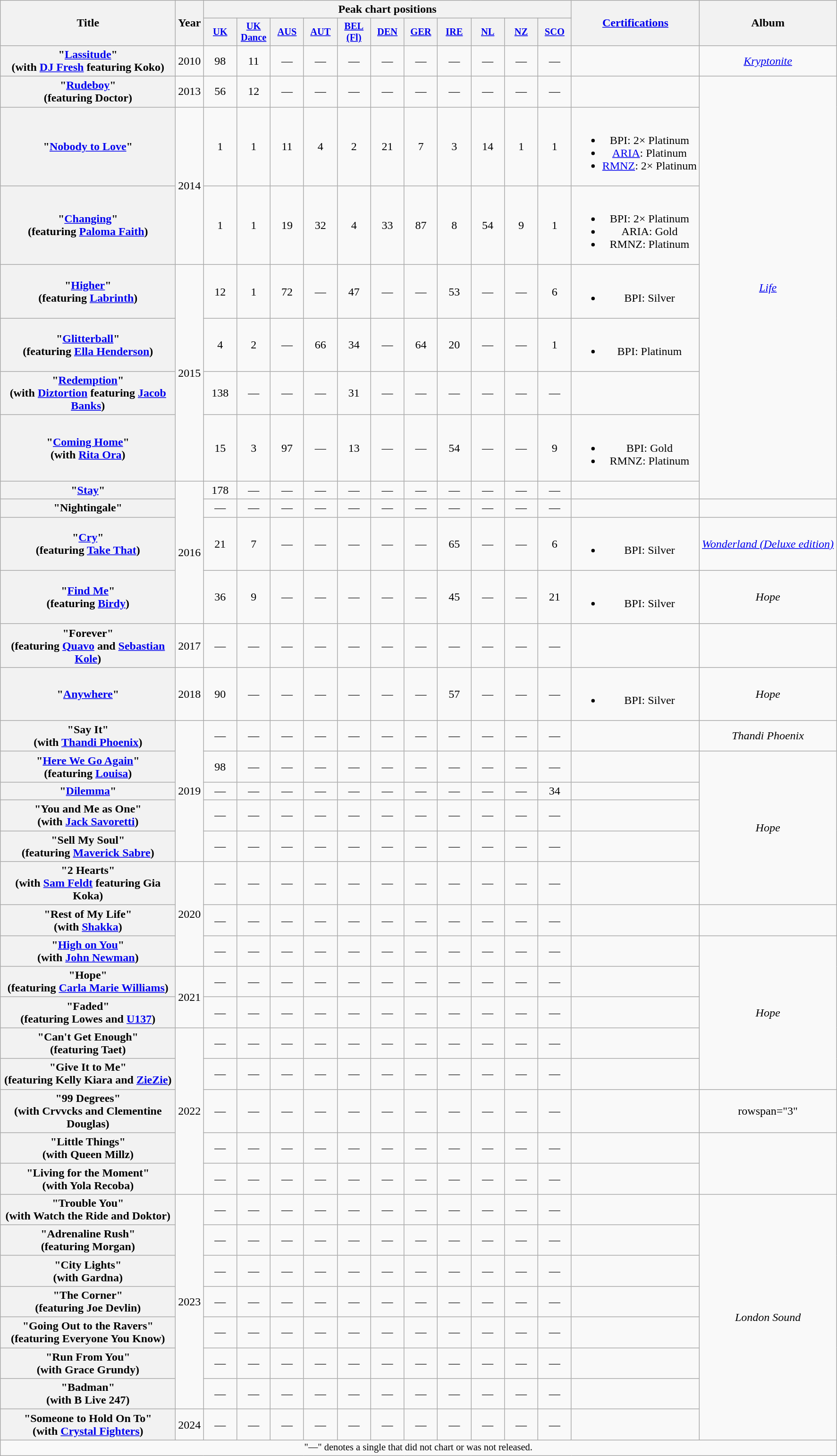<table class="wikitable plainrowheaders" style="text-align:center;">
<tr>
<th scope="col" rowspan="2" style="width:15em;">Title</th>
<th scope="col" rowspan="2" style="width:1em;">Year</th>
<th scope="col" colspan="11">Peak chart positions</th>
<th scope="col" rowspan="2"><a href='#'>Certifications</a></th>
<th scope="col" rowspan="2">Album</th>
</tr>
<tr>
<th scope="col" style="width:3em;font-size:85%;"><a href='#'>UK</a><br></th>
<th scope="col" style="width:3em;font-size:85%;"><a href='#'>UK Dance</a><br></th>
<th scope="col" style="width:3em;font-size:85%;"><a href='#'>AUS</a><br></th>
<th scope="col" style="width:3em;font-size:85%;"><a href='#'>AUT</a><br></th>
<th scope="col" style="width:3em;font-size:85%;"><a href='#'>BEL (Fl)</a><br></th>
<th scope="col" style="width:3em;font-size:85%;"><a href='#'>DEN</a><br></th>
<th scope="col" style="width:3em;font-size:85%;"><a href='#'>GER</a><br></th>
<th scope="col" style="width:3em;font-size:85%;"><a href='#'>IRE</a><br></th>
<th scope="col" style="width:3em;font-size:85%;"><a href='#'>NL</a><br></th>
<th scope="col" style="width:3em;font-size:85%;"><a href='#'>NZ</a><br></th>
<th scope="col" style="width:3em;font-size:85%;"><a href='#'>SCO</a><br></th>
</tr>
<tr>
<th scope="row">"<a href='#'>Lassitude</a>"<br><span>(with <a href='#'>DJ Fresh</a> featuring Koko)</span></th>
<td>2010</td>
<td>98</td>
<td>11</td>
<td>—</td>
<td>—</td>
<td>—</td>
<td>—</td>
<td>—</td>
<td>—</td>
<td>—</td>
<td>—</td>
<td>—</td>
<td></td>
<td><em><a href='#'>Kryptonite</a></em></td>
</tr>
<tr>
<th scope="row">"<a href='#'>Rudeboy</a>"<br><span>(featuring Doctor)</span></th>
<td>2013</td>
<td>56</td>
<td>12</td>
<td>—</td>
<td>—</td>
<td>—</td>
<td>—</td>
<td>—</td>
<td>—</td>
<td>—</td>
<td>—</td>
<td>—</td>
<td></td>
<td rowspan="8"><em><a href='#'>Life</a></em></td>
</tr>
<tr>
<th scope="row">"<a href='#'>Nobody to Love</a>"</th>
<td rowspan="2">2014</td>
<td>1</td>
<td>1</td>
<td>11</td>
<td>4</td>
<td>2</td>
<td>21</td>
<td>7</td>
<td>3</td>
<td>14</td>
<td>1</td>
<td>1</td>
<td><br><ul><li>BPI: 2× Platinum</li><li><a href='#'>ARIA</a>: Platinum</li><li><a href='#'>RMNZ</a>: 2× Platinum</li></ul></td>
</tr>
<tr>
<th scope="row">"<a href='#'>Changing</a>"<br><span>(featuring <a href='#'>Paloma Faith</a>)</span></th>
<td>1</td>
<td>1</td>
<td>19</td>
<td>32</td>
<td>4</td>
<td>33</td>
<td>87</td>
<td>8</td>
<td>54</td>
<td>9</td>
<td>1</td>
<td><br><ul><li>BPI: 2× Platinum</li><li>ARIA: Gold</li><li>RMNZ: Platinum</li></ul></td>
</tr>
<tr>
<th scope="row">"<a href='#'>Higher</a>"<br><span>(featuring <a href='#'>Labrinth</a>)</span></th>
<td rowspan="4">2015</td>
<td>12</td>
<td>1</td>
<td>72</td>
<td>—</td>
<td>47</td>
<td>—</td>
<td>—</td>
<td>53</td>
<td>—</td>
<td>—</td>
<td>6</td>
<td><br><ul><li>BPI: Silver</li></ul></td>
</tr>
<tr>
<th scope="row">"<a href='#'>Glitterball</a>"<br><span>(featuring <a href='#'>Ella Henderson</a>)</span></th>
<td>4</td>
<td>2</td>
<td>—</td>
<td>66</td>
<td>34</td>
<td>—</td>
<td>64</td>
<td>20</td>
<td>—</td>
<td>—</td>
<td>1</td>
<td><br><ul><li>BPI: Platinum</li></ul></td>
</tr>
<tr>
<th scope="row">"<a href='#'>Redemption</a>"<br><span>(with <a href='#'>Diztortion</a> featuring <a href='#'>Jacob Banks</a>)</span></th>
<td>138</td>
<td>—</td>
<td>—</td>
<td>—</td>
<td>31</td>
<td>—</td>
<td>—</td>
<td>—</td>
<td>—</td>
<td>—</td>
<td>—</td>
<td></td>
</tr>
<tr>
<th scope="row">"<a href='#'>Coming Home</a>"<br><span>(with <a href='#'>Rita Ora</a>)</span></th>
<td>15</td>
<td>3</td>
<td>97</td>
<td>—</td>
<td>13</td>
<td>—</td>
<td>—</td>
<td>54</td>
<td>—</td>
<td>—</td>
<td>9</td>
<td><br><ul><li>BPI: Gold</li><li>RMNZ: Platinum</li></ul></td>
</tr>
<tr>
<th scope="row">"<a href='#'>Stay</a>"</th>
<td rowspan="4">2016</td>
<td>178</td>
<td>—</td>
<td>—</td>
<td>—</td>
<td>—</td>
<td>—</td>
<td>—</td>
<td>—</td>
<td>—</td>
<td>—</td>
<td>—</td>
<td></td>
</tr>
<tr>
<th scope="row">"Nightingale"</th>
<td>—</td>
<td>—</td>
<td>—</td>
<td>—</td>
<td>—</td>
<td>—</td>
<td>—</td>
<td>—</td>
<td>—</td>
<td>—</td>
<td>—</td>
<td></td>
<td></td>
</tr>
<tr>
<th scope="row">"<a href='#'>Cry</a>"<br><span>(featuring <a href='#'>Take That</a>)</span></th>
<td>21</td>
<td>7</td>
<td>—</td>
<td>—</td>
<td>—</td>
<td>—</td>
<td>—</td>
<td>65</td>
<td>—</td>
<td>—</td>
<td>6</td>
<td><br><ul><li>BPI: Silver</li></ul></td>
<td><em><a href='#'> Wonderland (Deluxe edition)</a></em></td>
</tr>
<tr>
<th scope="row">"<a href='#'>Find Me</a>"<br><span>(featuring <a href='#'>Birdy</a>)</span></th>
<td>36</td>
<td>9</td>
<td>—</td>
<td>—</td>
<td>—</td>
<td>—</td>
<td>—</td>
<td>45</td>
<td>—</td>
<td>—</td>
<td>21</td>
<td><br><ul><li>BPI: Silver</li></ul></td>
<td><em>Hope</em></td>
</tr>
<tr>
<th scope="row">"Forever"<br><span>(featuring <a href='#'>Quavo</a> and <a href='#'>Sebastian Kole</a>)</span></th>
<td>2017</td>
<td>—</td>
<td>—</td>
<td>—</td>
<td>—</td>
<td>—</td>
<td>—</td>
<td>—</td>
<td>—</td>
<td>—</td>
<td>—</td>
<td>—</td>
<td></td>
<td></td>
</tr>
<tr>
<th scope="row">"<a href='#'>Anywhere</a>"</th>
<td>2018</td>
<td>90</td>
<td>—</td>
<td>—</td>
<td>—</td>
<td>—</td>
<td>—</td>
<td>—</td>
<td>57<br></td>
<td>—</td>
<td>—</td>
<td>—</td>
<td><br><ul><li>BPI: Silver</li></ul></td>
<td><em>Hope</em></td>
</tr>
<tr>
<th scope="row">"Say It" <br><span>(with <a href='#'>Thandi Phoenix</a>)</span></th>
<td rowspan="5">2019</td>
<td>—</td>
<td>—</td>
<td>—</td>
<td>—</td>
<td>—</td>
<td>—</td>
<td>—</td>
<td>—</td>
<td>—</td>
<td>—</td>
<td>—</td>
<td></td>
<td><em>Thandi Phoenix</em></td>
</tr>
<tr>
<th scope="row">"<a href='#'>Here We Go Again</a>"<br><span>(featuring <a href='#'>Louisa</a>)</span></th>
<td>98</td>
<td>—</td>
<td>—</td>
<td>—</td>
<td>—</td>
<td>—</td>
<td>—</td>
<td>—</td>
<td>—</td>
<td>—</td>
<td>—</td>
<td></td>
<td rowspan="5"><em>Hope</em></td>
</tr>
<tr>
<th scope="row">"<a href='#'>Dilemma</a>"</th>
<td>—</td>
<td>—</td>
<td>—</td>
<td>—</td>
<td>—</td>
<td>—</td>
<td>—</td>
<td>—</td>
<td>—</td>
<td>—</td>
<td>34</td>
<td></td>
</tr>
<tr>
<th scope="row">"You and Me as One"<br><span>(with <a href='#'>Jack Savoretti</a>)</span></th>
<td>—</td>
<td>—</td>
<td>—</td>
<td>—</td>
<td>—</td>
<td>—</td>
<td>—</td>
<td>—</td>
<td>—</td>
<td>—</td>
<td>—</td>
<td></td>
</tr>
<tr>
<th scope="row">"Sell My Soul"<br><span>(featuring <a href='#'>Maverick Sabre</a>)</span></th>
<td>—</td>
<td>—</td>
<td>—</td>
<td>—</td>
<td>—</td>
<td>—</td>
<td>—</td>
<td>—</td>
<td>—</td>
<td>—</td>
<td>—</td>
<td></td>
</tr>
<tr>
<th scope="row">"2 Hearts" <br><span>(with <a href='#'>Sam Feldt</a> featuring Gia Koka)</span></th>
<td rowspan="3">2020</td>
<td>—</td>
<td>—</td>
<td>—</td>
<td>—</td>
<td>—</td>
<td>—</td>
<td>—</td>
<td>—</td>
<td>—</td>
<td>—</td>
<td>—</td>
<td></td>
</tr>
<tr>
<th scope="row">"Rest of My Life" <br><span>(with <a href='#'>Shakka</a>)</span></th>
<td>—</td>
<td>—</td>
<td>—</td>
<td>—</td>
<td>—</td>
<td>—</td>
<td>—</td>
<td>—</td>
<td>—</td>
<td>—</td>
<td>—</td>
<td></td>
<td></td>
</tr>
<tr>
<th scope="row">"<a href='#'>High on You</a>"<br><span>(with <a href='#'>John Newman</a>)</span></th>
<td>—</td>
<td>—</td>
<td>—</td>
<td>—</td>
<td>—</td>
<td>—</td>
<td>—</td>
<td>—</td>
<td>—</td>
<td>—</td>
<td>—</td>
<td></td>
<td rowspan="5"><em>Hope</em></td>
</tr>
<tr>
<th scope="row">"Hope" <br><span>(featuring <a href='#'>Carla Marie Williams</a>)</span></th>
<td rowspan="2">2021</td>
<td>—</td>
<td>—</td>
<td>—</td>
<td>—</td>
<td>—</td>
<td>—</td>
<td>—</td>
<td>—</td>
<td>—</td>
<td>—</td>
<td>—</td>
<td></td>
</tr>
<tr>
<th scope="row">"Faded" <br><span>(featuring Lowes and <a href='#'>U137</a>)</span></th>
<td>—</td>
<td>—</td>
<td>—</td>
<td>—</td>
<td>—</td>
<td>—</td>
<td>—</td>
<td>—</td>
<td>—</td>
<td>—</td>
<td>—</td>
<td></td>
</tr>
<tr>
<th scope="row">"Can't Get Enough" <br><span>(featuring Taet)</span></th>
<td rowspan="5">2022</td>
<td>—</td>
<td>—</td>
<td>—</td>
<td>—</td>
<td>—</td>
<td>—</td>
<td>—</td>
<td>—</td>
<td>—</td>
<td>—</td>
<td>—</td>
<td></td>
</tr>
<tr>
<th scope="row">"Give It to Me" <br><span>(featuring Kelly Kiara and <a href='#'>ZieZie</a>)</span></th>
<td>—</td>
<td>—</td>
<td>—</td>
<td>—</td>
<td>—</td>
<td>—</td>
<td>—</td>
<td>—</td>
<td>—</td>
<td>—</td>
<td>—</td>
<td></td>
</tr>
<tr>
<th scope="row">"99 Degrees" <br><span>(with Crvvcks and Clementine Douglas)</span></th>
<td>—</td>
<td>—</td>
<td>—</td>
<td>—</td>
<td>—</td>
<td>—</td>
<td>—</td>
<td>—</td>
<td>—</td>
<td>—</td>
<td>—</td>
<td></td>
<td>rowspan="3" </td>
</tr>
<tr>
<th scope="row">"Little Things" <br><span>(with Queen Millz)</span></th>
<td>—</td>
<td>—</td>
<td>—</td>
<td>—</td>
<td>—</td>
<td>—</td>
<td>—</td>
<td>—</td>
<td>—</td>
<td>—</td>
<td>—</td>
<td></td>
</tr>
<tr>
<th scope="row">"Living for the Moment" <br><span>(with Yola Recoba)</span></th>
<td>—</td>
<td>—</td>
<td>—</td>
<td>—</td>
<td>—</td>
<td>—</td>
<td>—</td>
<td>—</td>
<td>—</td>
<td>—</td>
<td>—</td>
<td></td>
</tr>
<tr>
<th scope="row">"Trouble You"<br><span>(with Watch the Ride and Doktor)</span></th>
<td rowspan="7">2023</td>
<td>—</td>
<td>—</td>
<td>—</td>
<td>—</td>
<td>—</td>
<td>—</td>
<td>—</td>
<td>—</td>
<td>—</td>
<td>—</td>
<td>—</td>
<td></td>
<td rowspan="8"><em>London Sound</em></td>
</tr>
<tr>
<th scope="row">"Adrenaline Rush"<br><span>(featuring Morgan)</span></th>
<td>—</td>
<td>—</td>
<td>—</td>
<td>—</td>
<td>—</td>
<td>—</td>
<td>—</td>
<td>—</td>
<td>—</td>
<td>—</td>
<td>—</td>
<td></td>
</tr>
<tr>
<th scope="row">"City Lights"<br><span>(with Gardna)</span></th>
<td>—</td>
<td>—</td>
<td>—</td>
<td>—</td>
<td>—</td>
<td>—</td>
<td>—</td>
<td>—</td>
<td>—</td>
<td>—</td>
<td>—</td>
<td></td>
</tr>
<tr>
<th scope="row">"The Corner"<br><span>(featuring Joe Devlin)</span></th>
<td>—</td>
<td>—</td>
<td>—</td>
<td>—</td>
<td>—</td>
<td>—</td>
<td>—</td>
<td>—</td>
<td>—</td>
<td>—</td>
<td>—</td>
<td></td>
</tr>
<tr>
<th scope="row">"Going Out to the Ravers"<br><span>(featuring Everyone You Know)</span></th>
<td>—</td>
<td>—</td>
<td>—</td>
<td>—</td>
<td>—</td>
<td>—</td>
<td>—</td>
<td>—</td>
<td>—</td>
<td>—</td>
<td>—</td>
<td></td>
</tr>
<tr>
<th scope="row">"Run From You"<br><span>(with Grace Grundy)</span></th>
<td>—</td>
<td>—</td>
<td>—</td>
<td>—</td>
<td>—</td>
<td>—</td>
<td>—</td>
<td>—</td>
<td>—</td>
<td>—</td>
<td>—</td>
<td></td>
</tr>
<tr>
<th scope="row">"Badman"<br><span>(with B Live 247)</span></th>
<td>—</td>
<td>—</td>
<td>—</td>
<td>—</td>
<td>—</td>
<td>—</td>
<td>—</td>
<td>—</td>
<td>—</td>
<td>—</td>
<td>—</td>
<td></td>
</tr>
<tr>
<th scope="row">"Someone to Hold On To"<br><span>(with <a href='#'>Crystal Fighters</a>)</span></th>
<td>2024</td>
<td>—</td>
<td>—</td>
<td>—</td>
<td>—</td>
<td>—</td>
<td>—</td>
<td>—</td>
<td>—</td>
<td>—</td>
<td>—</td>
<td>—</td>
<td></td>
</tr>
<tr>
<td colspan="20" style="font-size:85%">"—" denotes a single that did not chart or was not released.</td>
</tr>
</table>
